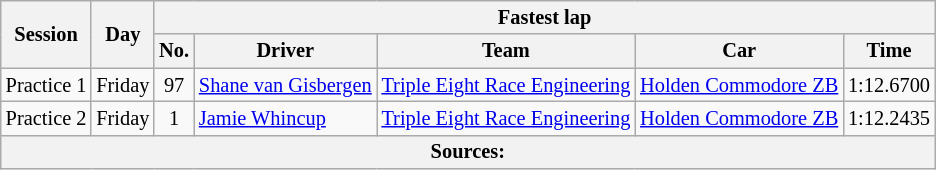<table class="wikitable" style="font-size: 85%">
<tr>
<th rowspan="2">Session</th>
<th rowspan="2">Day</th>
<th colspan="5">Fastest lap</th>
</tr>
<tr>
<th>No.</th>
<th>Driver</th>
<th>Team</th>
<th>Car</th>
<th>Time</th>
</tr>
<tr>
<td>Practice 1</td>
<td>Friday</td>
<td align="center">97</td>
<td> <a href='#'>Shane van Gisbergen</a></td>
<td><a href='#'>Triple Eight Race Engineering</a></td>
<td><a href='#'>Holden Commodore ZB</a></td>
<td>1:12.6700</td>
</tr>
<tr>
<td>Practice 2</td>
<td>Friday</td>
<td align="center">1</td>
<td> <a href='#'>Jamie Whincup</a></td>
<td><a href='#'>Triple Eight Race Engineering</a></td>
<td><a href='#'>Holden Commodore ZB</a></td>
<td>1:12.2435</td>
</tr>
<tr>
<th colspan="7">Sources:</th>
</tr>
</table>
